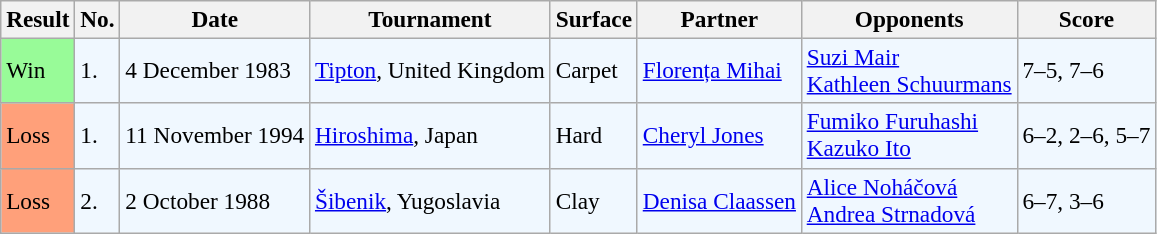<table class="sortable wikitable" style="font-size:97%">
<tr>
<th>Result</th>
<th>No.</th>
<th>Date</th>
<th>Tournament</th>
<th>Surface</th>
<th>Partner</th>
<th>Opponents</th>
<th>Score</th>
</tr>
<tr style="background:#f0f8ff;">
<td style="background:#98fb98;">Win</td>
<td>1.</td>
<td>4 December 1983</td>
<td><a href='#'>Tipton</a>, United Kingdom</td>
<td>Carpet</td>
<td> <a href='#'>Florența Mihai</a></td>
<td> <a href='#'>Suzi Mair</a><br> <a href='#'>Kathleen Schuurmans</a></td>
<td>7–5, 7–6</td>
</tr>
<tr style="background:#f0f8ff;">
<td style="background:#ffa07a;">Loss</td>
<td>1.</td>
<td>11 November 1994</td>
<td><a href='#'>Hiroshima</a>, Japan</td>
<td>Hard</td>
<td> <a href='#'>Cheryl Jones</a></td>
<td> <a href='#'>Fumiko Furuhashi</a><br> <a href='#'>Kazuko Ito</a></td>
<td>6–2, 2–6, 5–7</td>
</tr>
<tr style="background:#f0f8ff;">
<td style="background:#ffa07a;">Loss</td>
<td>2.</td>
<td>2 October 1988</td>
<td><a href='#'>Šibenik</a>, Yugoslavia</td>
<td>Clay</td>
<td> <a href='#'>Denisa Claassen</a></td>
<td> <a href='#'>Alice Noháčová</a><br> <a href='#'>Andrea Strnadová</a></td>
<td>6–7, 3–6</td>
</tr>
</table>
